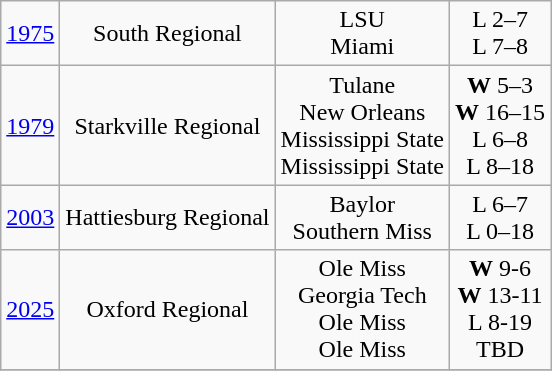<table class="wikitable" style="text-align:center">
<tr>
<td><a href='#'>1975</a></td>
<td>South Regional</td>
<td>LSU<br>Miami</td>
<td>L 2–7<br>L 7–8</td>
</tr>
<tr>
<td><a href='#'>1979</a></td>
<td>Starkville Regional</td>
<td>Tulane<br>New Orleans<br>Mississippi State<br>Mississippi State</td>
<td><strong>W</strong> 5–3<br><strong>W</strong> 16–15<br>L 6–8<br>L 8–18</td>
</tr>
<tr>
<td><a href='#'>2003</a></td>
<td>Hattiesburg Regional</td>
<td>Baylor<br>Southern Miss</td>
<td>L 6–7<br>L 0–18</td>
</tr>
<tr>
<td><a href='#'>2025</a></td>
<td>Oxford Regional</td>
<td>Ole Miss<br>Georgia Tech<br>Ole Miss<br>Ole Miss</td>
<td><strong>W</strong> 9-6<br><strong>W</strong> 13-11<br>L 8-19<br>TBD</td>
</tr>
<tr>
</tr>
</table>
